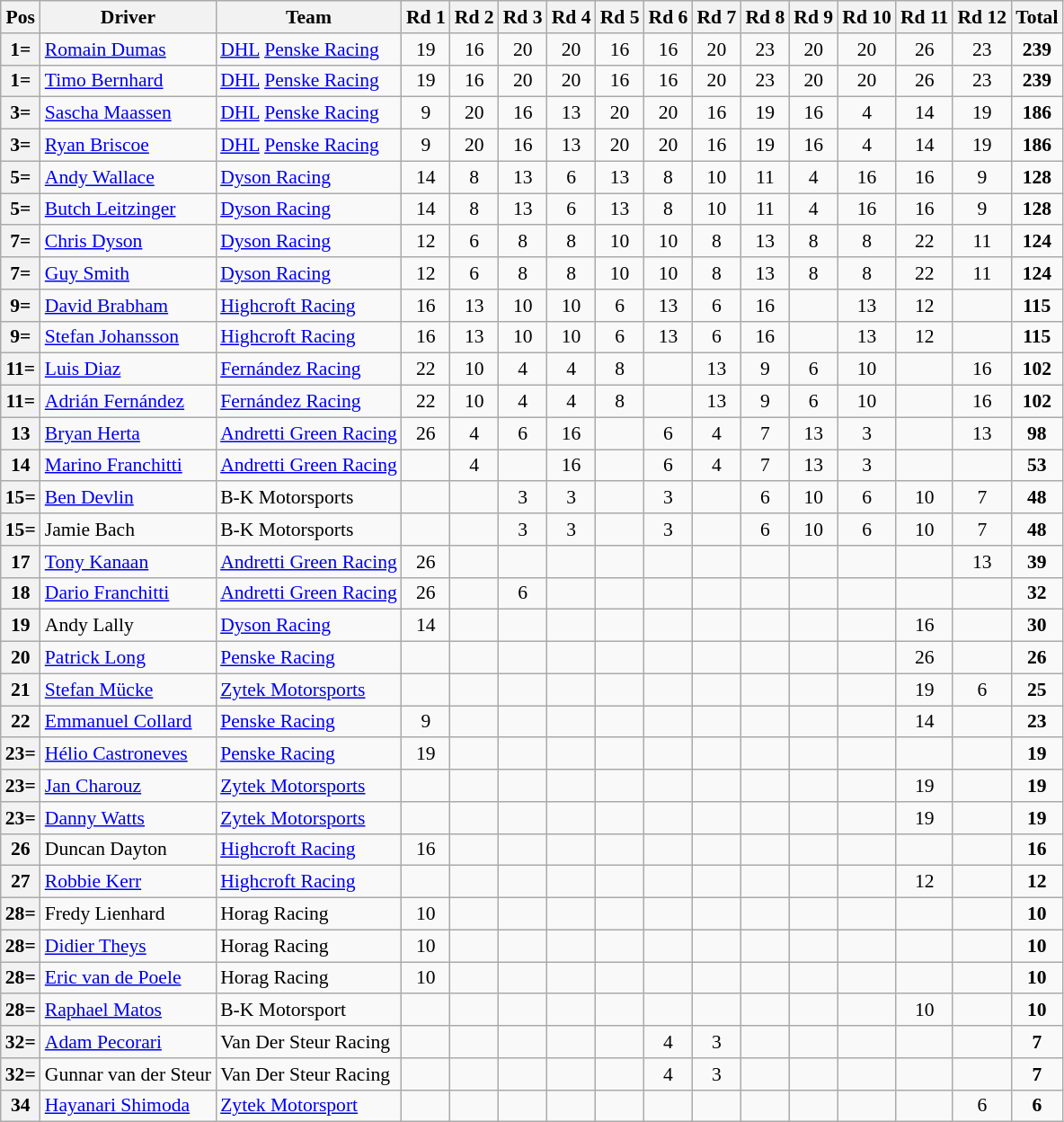<table class="wikitable" style="font-size: 90%;">
<tr>
<th>Pos</th>
<th>Driver</th>
<th>Team</th>
<th>Rd 1</th>
<th>Rd 2</th>
<th>Rd 3</th>
<th>Rd 4</th>
<th>Rd 5</th>
<th>Rd 6</th>
<th>Rd 7</th>
<th>Rd 8</th>
<th>Rd 9</th>
<th>Rd 10</th>
<th>Rd 11</th>
<th>Rd 12</th>
<th>Total</th>
</tr>
<tr>
<th>1=</th>
<td> <a href='#'>Romain Dumas</a></td>
<td> <a href='#'>DHL</a> <a href='#'>Penske Racing</a></td>
<td align="center">19</td>
<td align="center">16</td>
<td align="center">20</td>
<td align="center">20</td>
<td align="center">16</td>
<td align="center">16</td>
<td align="center">20</td>
<td align="center">23</td>
<td align="center">20</td>
<td align="center">20</td>
<td align="center">26</td>
<td align="center">23</td>
<td align="center"><strong>239</strong></td>
</tr>
<tr>
<th>1=</th>
<td> <a href='#'>Timo Bernhard</a></td>
<td> <a href='#'>DHL</a> <a href='#'>Penske Racing</a></td>
<td align="center">19</td>
<td align="center">16</td>
<td align="center">20</td>
<td align="center">20</td>
<td align="center">16</td>
<td align="center">16</td>
<td align="center">20</td>
<td align="center">23</td>
<td align="center">20</td>
<td align="center">20</td>
<td align="center">26</td>
<td align="center">23</td>
<td align="center"><strong>239</strong></td>
</tr>
<tr>
<th>3=</th>
<td> <a href='#'>Sascha Maassen</a></td>
<td> <a href='#'>DHL</a> <a href='#'>Penske Racing</a></td>
<td align="center">9</td>
<td align="center">20</td>
<td align="center">16</td>
<td align="center">13</td>
<td align="center">20</td>
<td align="center">20</td>
<td align="center">16</td>
<td align="center">19</td>
<td align="center">16</td>
<td align="center">4</td>
<td align="center">14</td>
<td align="center">19</td>
<td align="center"><strong>186</strong></td>
</tr>
<tr>
<th>3=</th>
<td> <a href='#'>Ryan Briscoe</a></td>
<td> <a href='#'>DHL</a> <a href='#'>Penske Racing</a></td>
<td align="center">9</td>
<td align="center">20</td>
<td align="center">16</td>
<td align="center">13</td>
<td align="center">20</td>
<td align="center">20</td>
<td align="center">16</td>
<td align="center">19</td>
<td align="center">16</td>
<td align="center">4</td>
<td align="center">14</td>
<td align="center">19</td>
<td align="center"><strong>186</strong></td>
</tr>
<tr>
<th>5=</th>
<td> <a href='#'>Andy Wallace</a></td>
<td> <a href='#'>Dyson Racing</a></td>
<td align="center">14</td>
<td align="center">8</td>
<td align="center">13</td>
<td align="center">6</td>
<td align="center">13</td>
<td align="center">8</td>
<td align="center">10</td>
<td align="center">11</td>
<td align="center">4</td>
<td align="center">16</td>
<td align="center">16</td>
<td align="center">9</td>
<td align="center"><strong>128</strong></td>
</tr>
<tr>
<th>5=</th>
<td> <a href='#'>Butch Leitzinger</a></td>
<td> <a href='#'>Dyson Racing</a></td>
<td align="center">14</td>
<td align="center">8</td>
<td align="center">13</td>
<td align="center">6</td>
<td align="center">13</td>
<td align="center">8</td>
<td align="center">10</td>
<td align="center">11</td>
<td align="center">4</td>
<td align="center">16</td>
<td align="center">16</td>
<td align="center">9</td>
<td align="center"><strong>128</strong></td>
</tr>
<tr>
<th>7=</th>
<td> <a href='#'>Chris Dyson</a></td>
<td> <a href='#'>Dyson Racing</a></td>
<td align="center">12</td>
<td align="center">6</td>
<td align="center">8</td>
<td align="center">8</td>
<td align="center">10</td>
<td align="center">10</td>
<td align="center">8</td>
<td align="center">13</td>
<td align="center">8</td>
<td align="center">8</td>
<td align="center">22</td>
<td align="center">11</td>
<td align="center"><strong>124</strong></td>
</tr>
<tr>
<th>7=</th>
<td> <a href='#'>Guy Smith</a></td>
<td> <a href='#'>Dyson Racing</a></td>
<td align="center">12</td>
<td align="center">6</td>
<td align="center">8</td>
<td align="center">8</td>
<td align="center">10</td>
<td align="center">10</td>
<td align="center">8</td>
<td align="center">13</td>
<td align="center">8</td>
<td align="center">8</td>
<td align="center">22</td>
<td align="center">11</td>
<td align="center"><strong>124</strong></td>
</tr>
<tr>
<th>9=</th>
<td> <a href='#'>David Brabham</a></td>
<td> <a href='#'>Highcroft Racing</a></td>
<td align="center">16</td>
<td align="center">13</td>
<td align="center">10</td>
<td align="center">10</td>
<td align="center">6</td>
<td align="center">13</td>
<td align="center">6</td>
<td align="center">16</td>
<td></td>
<td align="center">13</td>
<td align="center">12</td>
<td></td>
<td align="center"><strong>115</strong></td>
</tr>
<tr>
<th>9=</th>
<td> <a href='#'>Stefan Johansson</a></td>
<td> <a href='#'>Highcroft Racing</a></td>
<td align="center">16</td>
<td align="center">13</td>
<td align="center">10</td>
<td align="center">10</td>
<td align="center">6</td>
<td align="center">13</td>
<td align="center">6</td>
<td align="center">16</td>
<td></td>
<td align="center">13</td>
<td align="center">12</td>
<td></td>
<td align="center"><strong>115</strong></td>
</tr>
<tr>
<th>11=</th>
<td> <a href='#'>Luis Diaz</a></td>
<td> <a href='#'>Fernández Racing</a></td>
<td align="center">22</td>
<td align="center">10</td>
<td align="center">4</td>
<td align="center">4</td>
<td align="center">8</td>
<td></td>
<td align="center">13</td>
<td align="center">9</td>
<td align="center">6</td>
<td align="center">10</td>
<td></td>
<td align="center">16</td>
<td align="center"><strong>102</strong></td>
</tr>
<tr>
<th>11=</th>
<td> <a href='#'>Adrián Fernández</a></td>
<td> <a href='#'>Fernández Racing</a></td>
<td align="center">22</td>
<td align="center">10</td>
<td align="center">4</td>
<td align="center">4</td>
<td align="center">8</td>
<td></td>
<td align="center">13</td>
<td align="center">9</td>
<td align="center">6</td>
<td align="center">10</td>
<td></td>
<td align="center">16</td>
<td align="center"><strong>102</strong></td>
</tr>
<tr>
<th>13</th>
<td> <a href='#'>Bryan Herta</a></td>
<td> <a href='#'>Andretti Green Racing</a></td>
<td align="center">26</td>
<td align="center">4</td>
<td align="center">6</td>
<td align="center">16</td>
<td></td>
<td align="center">6</td>
<td align="center">4</td>
<td align="center">7</td>
<td align="center">13</td>
<td align="center">3</td>
<td></td>
<td align="center">13</td>
<td align="center"><strong>98</strong></td>
</tr>
<tr>
<th>14</th>
<td> <a href='#'>Marino Franchitti</a></td>
<td> <a href='#'>Andretti Green Racing</a></td>
<td></td>
<td align="center">4</td>
<td></td>
<td align="center">16</td>
<td></td>
<td align="center">6</td>
<td align="center">4</td>
<td align="center">7</td>
<td align="center">13</td>
<td align="center">3</td>
<td></td>
<td></td>
<td align="center"><strong>53</strong></td>
</tr>
<tr>
<th>15=</th>
<td> <a href='#'>Ben Devlin</a></td>
<td> B-K Motorsports</td>
<td></td>
<td></td>
<td align="center">3</td>
<td align="center">3</td>
<td></td>
<td align="center">3</td>
<td></td>
<td align="center">6</td>
<td align="center">10</td>
<td align="center">6</td>
<td align="center">10</td>
<td align="center">7</td>
<td align="center"><strong>48</strong></td>
</tr>
<tr>
<th>15=</th>
<td> Jamie Bach</td>
<td> B-K Motorsports</td>
<td></td>
<td></td>
<td align="center">3</td>
<td align="center">3</td>
<td></td>
<td align="center">3</td>
<td></td>
<td align="center">6</td>
<td align="center">10</td>
<td align="center">6</td>
<td align="center">10</td>
<td align="center">7</td>
<td align="center"><strong>48</strong></td>
</tr>
<tr>
<th>17</th>
<td> <a href='#'>Tony Kanaan</a></td>
<td> <a href='#'>Andretti Green Racing</a></td>
<td align="center">26</td>
<td></td>
<td></td>
<td></td>
<td></td>
<td></td>
<td></td>
<td></td>
<td></td>
<td></td>
<td></td>
<td align="center">13</td>
<td align="center"><strong>39</strong></td>
</tr>
<tr>
<th>18</th>
<td> <a href='#'>Dario Franchitti</a></td>
<td> <a href='#'>Andretti Green Racing</a></td>
<td align="center">26</td>
<td></td>
<td align="center">6</td>
<td></td>
<td></td>
<td></td>
<td></td>
<td></td>
<td></td>
<td></td>
<td></td>
<td></td>
<td align="center"><strong>32</strong></td>
</tr>
<tr>
<th>19</th>
<td> Andy Lally</td>
<td> <a href='#'>Dyson Racing</a></td>
<td align="center">14</td>
<td></td>
<td></td>
<td></td>
<td></td>
<td></td>
<td></td>
<td></td>
<td></td>
<td></td>
<td align="center">16</td>
<td></td>
<td align="center"><strong>30</strong></td>
</tr>
<tr>
<th>20</th>
<td> <a href='#'>Patrick Long</a></td>
<td> <a href='#'>Penske Racing</a></td>
<td></td>
<td></td>
<td></td>
<td></td>
<td></td>
<td></td>
<td></td>
<td></td>
<td></td>
<td></td>
<td align="center">26</td>
<td></td>
<td align="center"><strong>26</strong></td>
</tr>
<tr>
<th>21</th>
<td> <a href='#'>Stefan Mücke</a></td>
<td> <a href='#'>Zytek Motorsports</a></td>
<td></td>
<td></td>
<td></td>
<td></td>
<td></td>
<td></td>
<td></td>
<td></td>
<td></td>
<td></td>
<td align="center">19</td>
<td align="center">6</td>
<td align="center"><strong>25</strong></td>
</tr>
<tr>
<th>22</th>
<td> <a href='#'>Emmanuel Collard</a></td>
<td> <a href='#'>Penske Racing</a></td>
<td align="center">9</td>
<td></td>
<td></td>
<td></td>
<td></td>
<td></td>
<td></td>
<td></td>
<td></td>
<td></td>
<td align="center">14</td>
<td></td>
<td align="center"><strong>23</strong></td>
</tr>
<tr>
<th>23=</th>
<td> <a href='#'>Hélio Castroneves</a></td>
<td> <a href='#'>Penske Racing</a></td>
<td align="center">19</td>
<td></td>
<td></td>
<td></td>
<td></td>
<td></td>
<td></td>
<td></td>
<td></td>
<td></td>
<td></td>
<td></td>
<td align="center"><strong>19</strong></td>
</tr>
<tr>
<th>23=</th>
<td> <a href='#'>Jan Charouz</a></td>
<td> <a href='#'>Zytek Motorsports</a></td>
<td></td>
<td></td>
<td></td>
<td></td>
<td></td>
<td></td>
<td></td>
<td></td>
<td></td>
<td></td>
<td align="center">19</td>
<td></td>
<td align="center"><strong>19</strong></td>
</tr>
<tr>
<th>23=</th>
<td> <a href='#'>Danny Watts</a></td>
<td> <a href='#'>Zytek Motorsports</a></td>
<td></td>
<td></td>
<td></td>
<td></td>
<td></td>
<td></td>
<td></td>
<td></td>
<td></td>
<td></td>
<td align="center">19</td>
<td></td>
<td align="center"><strong>19</strong></td>
</tr>
<tr>
<th>26</th>
<td> Duncan Dayton</td>
<td> <a href='#'>Highcroft Racing</a></td>
<td align="center">16</td>
<td></td>
<td></td>
<td></td>
<td></td>
<td></td>
<td></td>
<td></td>
<td></td>
<td></td>
<td></td>
<td></td>
<td align="center"><strong>16</strong></td>
</tr>
<tr>
<th>27</th>
<td> <a href='#'>Robbie Kerr</a></td>
<td> <a href='#'>Highcroft Racing</a></td>
<td></td>
<td></td>
<td></td>
<td></td>
<td></td>
<td></td>
<td></td>
<td></td>
<td></td>
<td></td>
<td align="center">12</td>
<td></td>
<td align="center"><strong>12</strong></td>
</tr>
<tr>
<th>28=</th>
<td> Fredy Lienhard</td>
<td> Horag Racing</td>
<td align="center">10</td>
<td></td>
<td></td>
<td></td>
<td></td>
<td></td>
<td></td>
<td></td>
<td></td>
<td></td>
<td></td>
<td></td>
<td align="center"><strong>10</strong></td>
</tr>
<tr>
<th>28=</th>
<td> <a href='#'>Didier Theys</a></td>
<td> Horag Racing</td>
<td align="center">10</td>
<td></td>
<td></td>
<td></td>
<td></td>
<td></td>
<td></td>
<td></td>
<td></td>
<td></td>
<td></td>
<td></td>
<td align="center"><strong>10</strong></td>
</tr>
<tr>
<th>28=</th>
<td> <a href='#'>Eric van de Poele</a></td>
<td> Horag Racing</td>
<td align="center">10</td>
<td></td>
<td></td>
<td></td>
<td></td>
<td></td>
<td></td>
<td></td>
<td></td>
<td></td>
<td></td>
<td></td>
<td align="center"><strong>10</strong></td>
</tr>
<tr>
<th>28=</th>
<td> <a href='#'>Raphael Matos</a></td>
<td> B-K Motorsport</td>
<td></td>
<td></td>
<td></td>
<td></td>
<td></td>
<td></td>
<td></td>
<td></td>
<td></td>
<td></td>
<td align="center">10</td>
<td></td>
<td align="center"><strong>10</strong></td>
</tr>
<tr>
<th>32=</th>
<td> <a href='#'>Adam Pecorari</a></td>
<td> Van Der Steur Racing</td>
<td></td>
<td></td>
<td></td>
<td></td>
<td></td>
<td align="center">4</td>
<td align="center">3</td>
<td></td>
<td></td>
<td></td>
<td></td>
<td></td>
<td align="center"><strong>7</strong></td>
</tr>
<tr>
<th>32=</th>
<td> Gunnar van der Steur</td>
<td> Van Der Steur Racing</td>
<td></td>
<td></td>
<td></td>
<td></td>
<td></td>
<td align="center">4</td>
<td align="center">3</td>
<td></td>
<td></td>
<td></td>
<td></td>
<td></td>
<td align="center"><strong>7</strong></td>
</tr>
<tr>
<th>34</th>
<td> <a href='#'>Hayanari Shimoda</a></td>
<td> <a href='#'>Zytek Motorsport</a></td>
<td></td>
<td></td>
<td></td>
<td></td>
<td></td>
<td></td>
<td></td>
<td></td>
<td></td>
<td></td>
<td></td>
<td align="center">6</td>
<td align="center"><strong>6</strong></td>
</tr>
</table>
